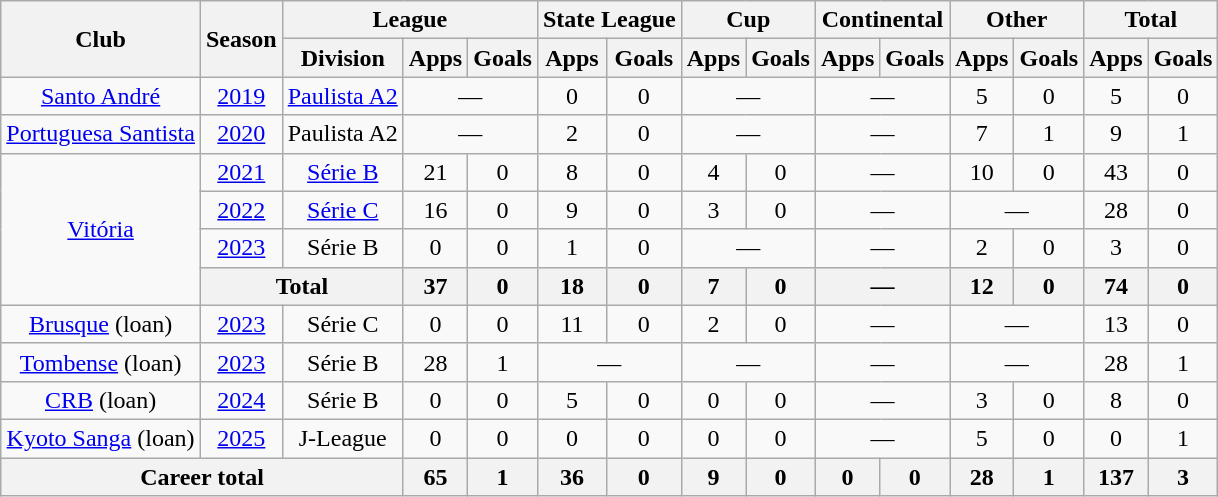<table class="wikitable" style="text-align: center;">
<tr>
<th rowspan="2">Club</th>
<th rowspan="2">Season</th>
<th colspan="3">League</th>
<th colspan="2">State League</th>
<th colspan="2">Cup</th>
<th colspan="2">Continental</th>
<th colspan="2">Other</th>
<th colspan="2">Total</th>
</tr>
<tr>
<th>Division</th>
<th>Apps</th>
<th>Goals</th>
<th>Apps</th>
<th>Goals</th>
<th>Apps</th>
<th>Goals</th>
<th>Apps</th>
<th>Goals</th>
<th>Apps</th>
<th>Goals</th>
<th>Apps</th>
<th>Goals</th>
</tr>
<tr>
<td valign="center"><a href='#'>Santo André</a></td>
<td><a href='#'>2019</a></td>
<td><a href='#'>Paulista A2</a></td>
<td colspan="2">—</td>
<td>0</td>
<td>0</td>
<td colspan="2">—</td>
<td colspan="2">—</td>
<td>5</td>
<td>0</td>
<td>5</td>
<td>0</td>
</tr>
<tr>
<td valign="center"><a href='#'>Portuguesa Santista</a></td>
<td><a href='#'>2020</a></td>
<td>Paulista A2</td>
<td colspan="2">—</td>
<td>2</td>
<td>0</td>
<td colspan="2">—</td>
<td colspan="2">—</td>
<td>7</td>
<td>1</td>
<td>9</td>
<td>1</td>
</tr>
<tr>
<td rowspan="4" valign="center"><a href='#'>Vitória</a></td>
<td><a href='#'>2021</a></td>
<td><a href='#'>Série B</a></td>
<td>21</td>
<td>0</td>
<td>8</td>
<td>0</td>
<td>4</td>
<td>0</td>
<td colspan="2">—</td>
<td>10</td>
<td>0</td>
<td>43</td>
<td>0</td>
</tr>
<tr>
<td><a href='#'>2022</a></td>
<td><a href='#'>Série C</a></td>
<td>16</td>
<td>0</td>
<td>9</td>
<td>0</td>
<td>3</td>
<td>0</td>
<td colspan="2">—</td>
<td colspan="2">—</td>
<td>28</td>
<td>0</td>
</tr>
<tr>
<td><a href='#'>2023</a></td>
<td>Série B</td>
<td>0</td>
<td>0</td>
<td>1</td>
<td>0</td>
<td colspan="2">—</td>
<td colspan="2">—</td>
<td>2</td>
<td>0</td>
<td>3</td>
<td>0</td>
</tr>
<tr>
<th colspan="2">Total</th>
<th>37</th>
<th>0</th>
<th>18</th>
<th>0</th>
<th>7</th>
<th>0</th>
<th colspan="2">—</th>
<th>12</th>
<th>0</th>
<th>74</th>
<th>0</th>
</tr>
<tr>
<td valign="center"><a href='#'>Brusque</a> (loan)</td>
<td><a href='#'>2023</a></td>
<td>Série C</td>
<td>0</td>
<td>0</td>
<td>11</td>
<td>0</td>
<td>2</td>
<td>0</td>
<td colspan="2">—</td>
<td colspan="2">—</td>
<td>13</td>
<td>0</td>
</tr>
<tr>
<td valign="center"><a href='#'>Tombense</a> (loan)</td>
<td><a href='#'>2023</a></td>
<td>Série B</td>
<td>28</td>
<td>1</td>
<td colspan="2">—</td>
<td colspan="2">—</td>
<td colspan="2">—</td>
<td colspan="2">—</td>
<td>28</td>
<td>1</td>
</tr>
<tr>
<td valign="center"><a href='#'>CRB</a> (loan)</td>
<td><a href='#'>2024</a></td>
<td>Série B</td>
<td>0</td>
<td>0</td>
<td>5</td>
<td>0</td>
<td>0</td>
<td>0</td>
<td colspan="2">—</td>
<td>3</td>
<td>0</td>
<td>8</td>
<td>0</td>
</tr>
<tr>
<td valign="center"><a href='#'>Kyoto Sanga</a> (loan)</td>
<td><a href='#'>2025</a></td>
<td>J-League</td>
<td>0</td>
<td>0</td>
<td>0</td>
<td>0</td>
<td>0</td>
<td>0</td>
<td colspan="2">—</td>
<td>5</td>
<td>0</td>
<td>0</td>
<td>1</td>
</tr>
<tr>
<th colspan="3"><strong>Career total</strong></th>
<th>65</th>
<th>1</th>
<th>36</th>
<th>0</th>
<th>9</th>
<th>0</th>
<th>0</th>
<th>0</th>
<th>28</th>
<th>1</th>
<th>137</th>
<th>3</th>
</tr>
</table>
